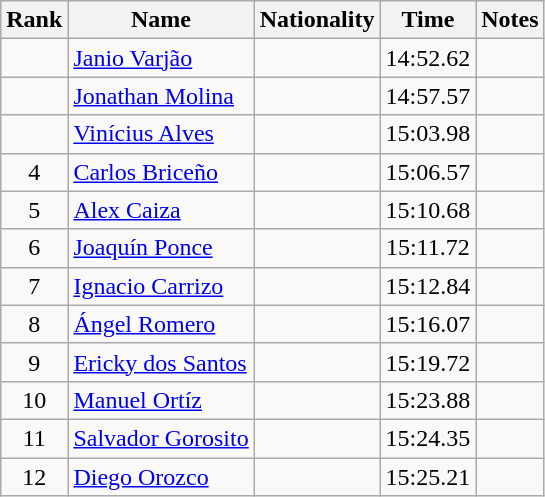<table class="wikitable sortable" style="text-align:center">
<tr>
<th>Rank</th>
<th>Name</th>
<th>Nationality</th>
<th>Time</th>
<th>Notes</th>
</tr>
<tr>
<td></td>
<td align=left><a href='#'>Janio Varjão</a></td>
<td align=left></td>
<td>14:52.62</td>
<td></td>
</tr>
<tr>
<td></td>
<td align=left><a href='#'>Jonathan Molina</a></td>
<td align=left></td>
<td>14:57.57</td>
<td></td>
</tr>
<tr>
<td></td>
<td align=left><a href='#'>Vinícius Alves</a></td>
<td align=left></td>
<td>15:03.98</td>
<td></td>
</tr>
<tr>
<td>4</td>
<td align=left><a href='#'>Carlos Briceño</a></td>
<td align=left></td>
<td>15:06.57</td>
<td></td>
</tr>
<tr>
<td>5</td>
<td align=left><a href='#'>Alex Caiza</a></td>
<td align=left></td>
<td>15:10.68</td>
<td></td>
</tr>
<tr>
<td>6</td>
<td align=left><a href='#'>Joaquín Ponce</a></td>
<td align=left></td>
<td>15:11.72</td>
<td></td>
</tr>
<tr>
<td>7</td>
<td align=left><a href='#'>Ignacio Carrizo</a></td>
<td align=left></td>
<td>15:12.84</td>
<td></td>
</tr>
<tr>
<td>8</td>
<td align=left><a href='#'>Ángel Romero</a></td>
<td align=left></td>
<td>15:16.07</td>
<td></td>
</tr>
<tr>
<td>9</td>
<td align=left><a href='#'>Ericky dos Santos</a></td>
<td align=left></td>
<td>15:19.72</td>
<td></td>
</tr>
<tr>
<td>10</td>
<td align=left><a href='#'>Manuel Ortíz</a></td>
<td align=left></td>
<td>15:23.88</td>
<td></td>
</tr>
<tr>
<td>11</td>
<td align=left><a href='#'>Salvador Gorosito</a></td>
<td align=left></td>
<td>15:24.35</td>
<td></td>
</tr>
<tr>
<td>12</td>
<td align=left><a href='#'>Diego Orozco</a></td>
<td align=left></td>
<td>15:25.21</td>
<td></td>
</tr>
</table>
